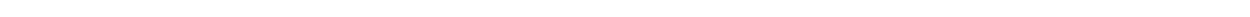<table style="width:1000px; text-align:center;">
<tr style="color:white;">
<td style="background:">4.1%</td>
<td style="background:"></td>
<td style="background:">38.85%</td>
<td style="background:"><strong>48.83%</strong></td>
<td style="background:">6.5%</td>
</tr>
<tr>
<td></td>
<td></td>
<td></td>
<td></td>
<td></td>
</tr>
</table>
